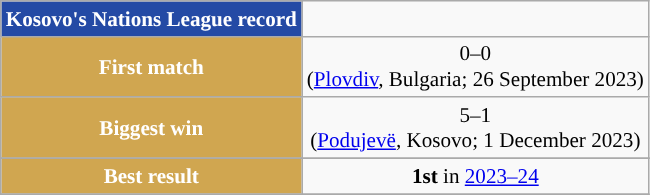<table class="wikitable floatright" style="text-align:center;font-size:88%;">
<tr>
<th style="background:#244AA5;color:white;"><strong>Kosovo's Nations League record</strong></th>
</tr>
<tr>
<th style="background:#d0A650;color:white;">First match</th>
<td> 0–0 <br>(<a href='#'>Plovdiv</a>, Bulgaria; 26 September 2023)</td>
</tr>
<tr>
<th style="background:#d0A650;color:white;">Biggest win</th>
<td> 5–1 <br>(<a href='#'>Podujevë</a>, Kosovo; 1 December 2023)</td>
</tr>
<tr>
</tr>
<tr>
<th style="background:#d0A650;color:white;">Best result</th>
<td><strong>1st</strong> in <a href='#'>2023–24</a></td>
</tr>
<tr>
</tr>
</table>
